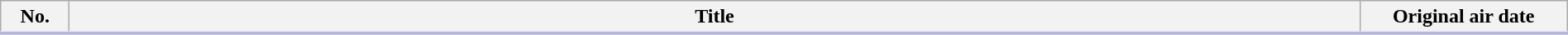<table class="wikitable" style="width:100%; margin:auto; background:#FFF;">
<tr style="border-bottom: 3px solid #CCF;">
<th style="width:3em;">No.</th>
<th>Title</th>
<th style="width:10em;">Original air date</th>
</tr>
<tr>
</tr>
</table>
